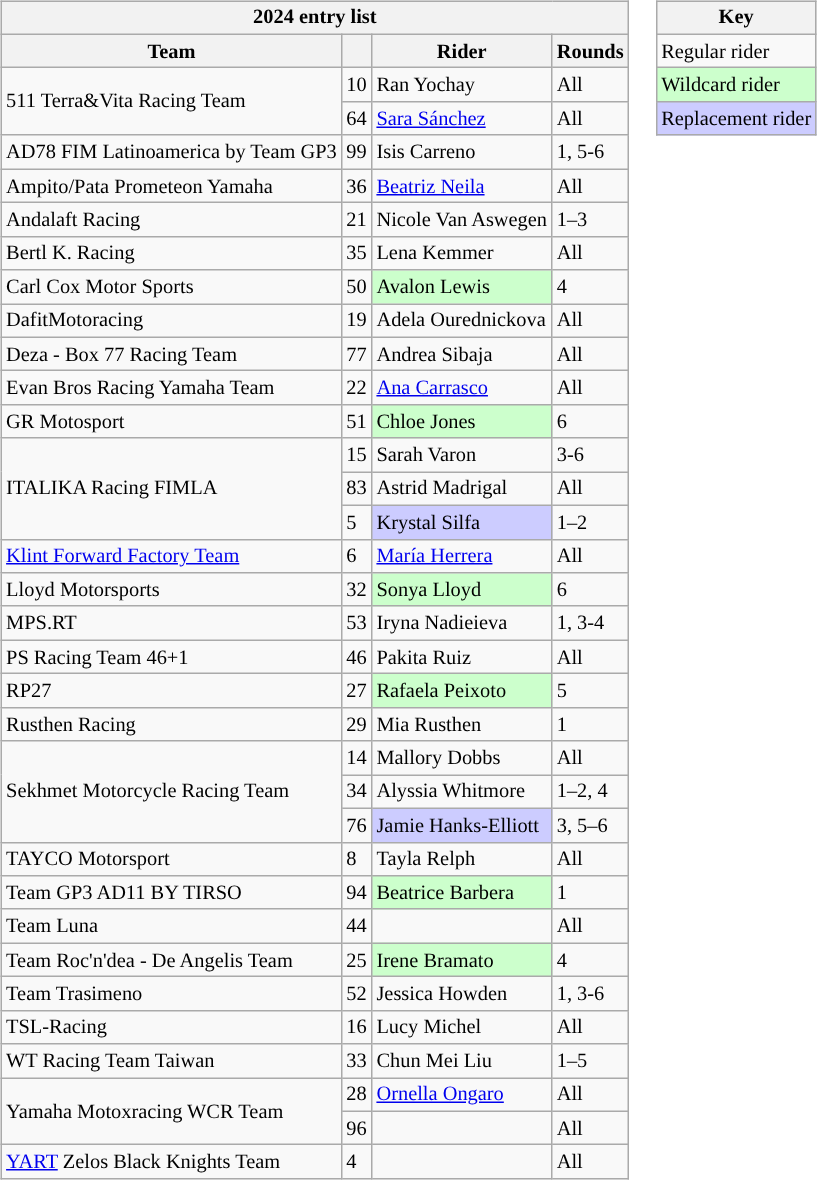<table>
<tr>
<td><br><table class="wikitable" style="font-size:85%">
<tr>
<th colspan=4>2024 entry list</th>
</tr>
<tr>
<th>Team</th>
<th></th>
<th>Rider</th>
<th class=unsortable>Rounds</th>
</tr>
<tr>
<td rowspan="2"> 511 Terra&Vita Racing Team</td>
<td>10</td>
<td> Ran Yochay</td>
<td>All</td>
</tr>
<tr>
<td>64</td>
<td> <a href='#'>Sara Sánchez</a></td>
<td>All</td>
</tr>
<tr>
<td> AD78 FIM Latinoamerica by Team GP3</td>
<td>99</td>
<td> Isis Carreno</td>
<td>1, 5-6</td>
</tr>
<tr>
<td> Ampito/Pata Prometeon Yamaha</td>
<td>36</td>
<td> <a href='#'>Beatriz Neila</a></td>
<td>All</td>
</tr>
<tr>
<td> Andalaft Racing</td>
<td>21</td>
<td> Nicole Van Aswegen</td>
<td>1–3</td>
</tr>
<tr>
<td> Bertl K. Racing</td>
<td>35</td>
<td> Lena Kemmer</td>
<td>All</td>
</tr>
<tr>
<td> Carl Cox Motor Sports</td>
<td>50</td>
<td style="background:#ccffcc;"> Avalon Lewis</td>
<td>4</td>
</tr>
<tr>
<td> DafitMotoracing</td>
<td>19</td>
<td> Adela Ourednickova</td>
<td>All</td>
</tr>
<tr>
<td> Deza - Box 77 Racing Team</td>
<td>77</td>
<td> Andrea Sibaja</td>
<td>All</td>
</tr>
<tr>
<td> Evan Bros Racing Yamaha Team</td>
<td>22</td>
<td> <a href='#'>Ana Carrasco</a></td>
<td>All</td>
</tr>
<tr>
<td> GR Motosport</td>
<td>51</td>
<td style="background:#ccffcc;"> Chloe Jones</td>
<td>6</td>
</tr>
<tr>
<td rowspan="3"> ITALIKA Racing FIMLA</td>
<td>15</td>
<td> Sarah Varon</td>
<td>3-6</td>
</tr>
<tr>
<td>83</td>
<td> Astrid Madrigal</td>
<td>All</td>
</tr>
<tr>
<td>5</td>
<td style="background:#ccccff;"> Krystal Silfa</td>
<td>1–2</td>
</tr>
<tr>
<td> <a href='#'>Klint Forward Factory Team</a></td>
<td>6</td>
<td> <a href='#'>María Herrera</a></td>
<td>All</td>
</tr>
<tr>
<td> Lloyd Motorsports</td>
<td>32</td>
<td style="background:#ccffcc;"> Sonya Lloyd</td>
<td>6</td>
</tr>
<tr>
<td> MPS.RT</td>
<td>53</td>
<td> Iryna Nadieieva</td>
<td>1, 3-4</td>
</tr>
<tr>
<td> PS Racing Team 46+1</td>
<td>46</td>
<td> Pakita Ruiz</td>
<td>All</td>
</tr>
<tr>
<td> RP27</td>
<td>27</td>
<td style="background:#ccffcc;"> Rafaela Peixoto</td>
<td>5</td>
</tr>
<tr>
<td> Rusthen Racing</td>
<td>29</td>
<td> Mia Rusthen</td>
<td>1</td>
</tr>
<tr>
<td rowspan="3"> Sekhmet Motorcycle Racing Team</td>
<td>14</td>
<td> Mallory Dobbs</td>
<td>All</td>
</tr>
<tr>
<td>34</td>
<td> Alyssia Whitmore</td>
<td>1–2, 4</td>
</tr>
<tr>
<td>76</td>
<td style="background:#ccccff;"> Jamie Hanks-Elliott</td>
<td>3, 5–6</td>
</tr>
<tr>
<td> TAYCO Motorsport</td>
<td>8</td>
<td> Tayla Relph</td>
<td>All</td>
</tr>
<tr>
<td> Team GP3 AD11 BY TIRSO</td>
<td>94</td>
<td style="background:#ccffcc;"> Beatrice Barbera</td>
<td>1</td>
</tr>
<tr>
<td> Team Luna</td>
<td>44</td>
<td> </td>
<td>All</td>
</tr>
<tr>
<td> Team Roc'n'dea - De Angelis Team</td>
<td>25</td>
<td style="background:#ccffcc;"> Irene Bramato</td>
<td>4</td>
</tr>
<tr>
<td> Team Trasimeno</td>
<td>52</td>
<td> Jessica Howden</td>
<td>1, 3-6</td>
</tr>
<tr>
<td> TSL-Racing</td>
<td>16</td>
<td> Lucy Michel</td>
<td>All</td>
</tr>
<tr>
<td> WT Racing Team Taiwan</td>
<td>33</td>
<td> Chun Mei Liu</td>
<td>1–5</td>
</tr>
<tr>
<td rowspan="2"> Yamaha Motoxracing WCR Team</td>
<td>28</td>
<td> <a href='#'>Ornella Ongaro</a></td>
<td>All</td>
</tr>
<tr>
<td>96</td>
<td> </td>
<td>All</td>
</tr>
<tr>
<td> <a href='#'>YART</a> Zelos Black Knights Team</td>
<td>4</td>
<td> </td>
<td>All</td>
</tr>
</table>
</td>
<td valign="top"><br><table class="wikitable" style="font-size: 85%;">
<tr>
<th colspan=2>Key</th>
</tr>
<tr>
<td>Regular rider</td>
</tr>
<tr style="background:#ccffcc;">
<td>Wildcard rider</td>
</tr>
<tr style="background:#ccccff;">
<td nowrap>Replacement rider</td>
</tr>
</table>
</td>
</tr>
</table>
